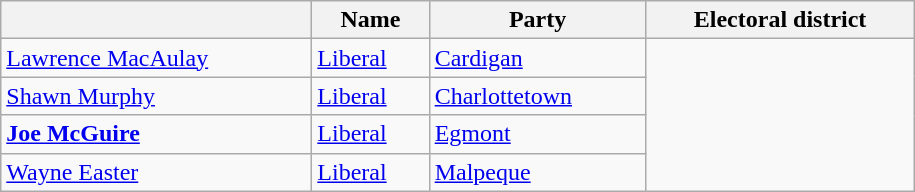<table class="wikitable" width="610">
<tr>
<th></th>
<th>Name</th>
<th>Party</th>
<th>Electoral district</th>
</tr>
<tr>
<td><a href='#'>Lawrence MacAulay</a></td>
<td><a href='#'>Liberal</a></td>
<td><a href='#'>Cardigan</a></td>
</tr>
<tr>
<td><a href='#'>Shawn Murphy</a></td>
<td><a href='#'>Liberal</a></td>
<td><a href='#'>Charlottetown</a></td>
</tr>
<tr>
<td><strong><a href='#'>Joe McGuire</a></strong></td>
<td><a href='#'>Liberal</a></td>
<td><a href='#'>Egmont</a></td>
</tr>
<tr>
<td><a href='#'>Wayne Easter</a></td>
<td><a href='#'>Liberal</a></td>
<td><a href='#'>Malpeque</a></td>
</tr>
</table>
